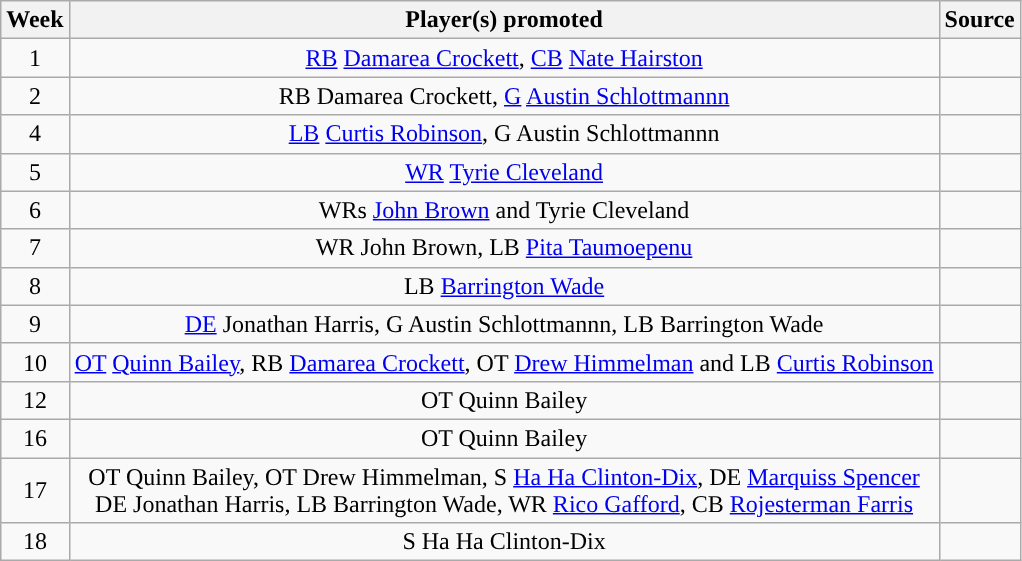<table class="wikitable" style="text-align:center">
<tr>
<th>Week</th>
<th>Player(s) promoted</th>
<th>Source</th>
</tr>
<tr>
<td>1</td>
<td><a href='#'>RB</a> <a href='#'>Damarea Crockett</a>, <a href='#'>CB</a> <a href='#'>Nate Hairston</a></td>
<td></td>
</tr>
<tr>
<td>2</td>
<td>RB Damarea Crockett, <a href='#'>G</a> <a href='#'>Austin Schlottmannn</a></td>
<td></td>
</tr>
<tr>
<td>4</td>
<td><a href='#'>LB</a> <a href='#'>Curtis Robinson</a>, G Austin Schlottmannn</td>
<td></td>
</tr>
<tr>
<td>5</td>
<td><a href='#'>WR</a> <a href='#'>Tyrie Cleveland</a></td>
<td></td>
</tr>
<tr>
<td>6</td>
<td>WRs <a href='#'>John Brown</a> and Tyrie Cleveland</td>
<td></td>
</tr>
<tr>
<td>7</td>
<td>WR John Brown, LB <a href='#'>Pita Taumoepenu</a></td>
<td></td>
</tr>
<tr>
<td>8</td>
<td>LB <a href='#'>Barrington Wade</a></td>
<td></td>
</tr>
<tr>
<td>9</td>
<td><a href='#'>DE</a> Jonathan Harris, G Austin Schlottmannn, LB Barrington Wade</td>
<td></td>
</tr>
<tr>
<td>10</td>
<td><a href='#'>OT</a> <a href='#'>Quinn Bailey</a>, RB <a href='#'>Damarea Crockett</a>, OT <a href='#'>Drew Himmelman</a> and LB <a href='#'>Curtis Robinson</a></td>
<td></td>
</tr>
<tr>
<td>12</td>
<td>OT Quinn Bailey</td>
<td></td>
</tr>
<tr>
<td>16</td>
<td>OT Quinn Bailey</td>
<td></td>
</tr>
<tr>
<td>17</td>
<td>OT Quinn Bailey, OT Drew Himmelman, S <a href='#'>Ha Ha Clinton-Dix</a>, DE <a href='#'>Marquiss Spencer</a><br>DE Jonathan Harris, LB Barrington Wade, WR <a href='#'>Rico Gafford</a>, CB <a href='#'>Rojesterman Farris</a></td>
<td></td>
</tr>
<tr>
<td>18</td>
<td>S Ha Ha Clinton-Dix</td>
<td></td>
</tr>
</table>
